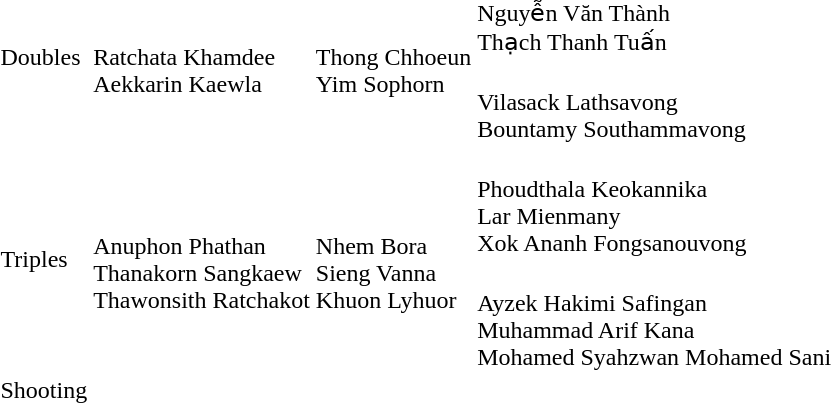<table>
<tr>
<td rowspan=2>Doubles</td>
<td rowspan=2><br>Ratchata Khamdee<br>Aekkarin Kaewla</td>
<td rowspan=2><br>Thong Chhoeun<br>Yim Sophorn</td>
<td><br>Nguyễn Văn Thành<br>Thạch Thanh Tuấn</td>
</tr>
<tr>
<td><br>Vilasack Lathsavong<br>Bountamy Southammavong</td>
</tr>
<tr>
<td rowspan=2>Triples</td>
<td rowspan=2 nowrap><br>Anuphon Phathan<br>Thanakorn Sangkaew<br>Thawonsith Ratchakot</td>
<td rowspan=2><br>Nhem Bora<br>Sieng Vanna<br>Khuon Lyhuor</td>
<td><br>Phoudthala Keokannika<br>Lar Mienmany<br>Xok Ananh Fongsanouvong</td>
</tr>
<tr>
<td nowrap><br>Ayzek Hakimi Safingan<br>Muhammad Arif Kana<br>Mohamed Syahzwan Mohamed Sani</td>
</tr>
<tr>
<td rowspan=2>Shooting</td>
<td rowspan=2></td>
<td rowspan=2 nowrap></td>
<td></td>
</tr>
<tr>
<td></td>
</tr>
<tr>
</tr>
</table>
